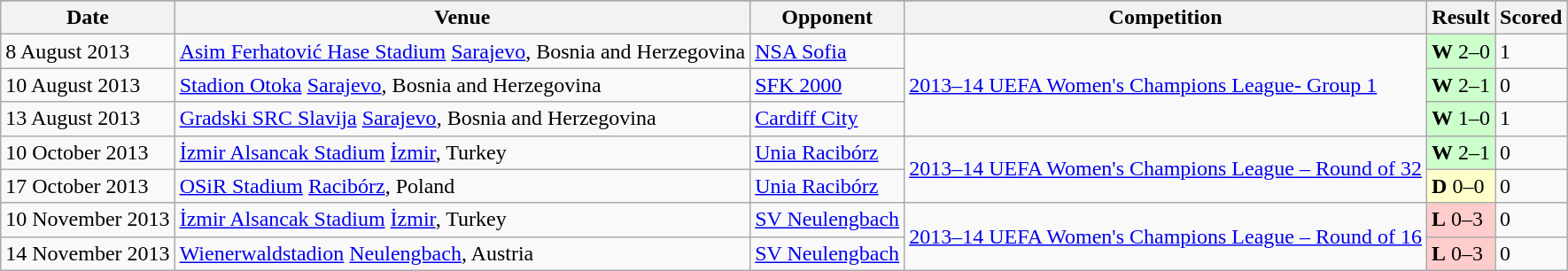<table class=wikitable>
<tr>
</tr>
<tr>
<th>Date</th>
<th>Venue</th>
<th>Opponent</th>
<th>Competition</th>
<th>Result</th>
<th>Scored</th>
</tr>
<tr>
<td>8 August 2013</td>
<td><a href='#'>Asim Ferhatović Hase Stadium</a> <a href='#'>Sarajevo</a>, Bosnia and Herzegovina</td>
<td> <a href='#'>NSA Sofia</a></td>
<td rowspan=3><a href='#'>2013–14 UEFA Women's Champions League- Group 1</a></td>
<td bgcolor=ccffcc><strong>W</strong> 2–0</td>
<td>1</td>
</tr>
<tr>
<td>10 August 2013</td>
<td><a href='#'>Stadion Otoka</a> <a href='#'>Sarajevo</a>, Bosnia and Herzegovina</td>
<td> <a href='#'>SFK 2000</a></td>
<td bgcolor=ccffcc><strong>W</strong> 2–1</td>
<td>0</td>
</tr>
<tr>
<td>13 August 2013</td>
<td><a href='#'>Gradski SRC Slavija</a> <a href='#'>Sarajevo</a>, Bosnia and Herzegovina</td>
<td> <a href='#'>Cardiff City</a></td>
<td bgcolor=ccffcc><strong>W</strong> 1–0</td>
<td>1</td>
</tr>
<tr>
<td>10 October 2013</td>
<td><a href='#'>İzmir Alsancak Stadium</a> <a href='#'>İzmir</a>, Turkey</td>
<td> <a href='#'>Unia Racibórz</a></td>
<td rowspan=2><a href='#'>2013–14 UEFA Women's Champions League – Round of 32</a></td>
<td bgcolor=ccffcc><strong>W</strong> 2–1</td>
<td>0</td>
</tr>
<tr>
<td>17 October 2013</td>
<td><a href='#'>OSiR Stadium</a> <a href='#'>Racibórz</a>, Poland</td>
<td> <a href='#'>Unia Racibórz</a></td>
<td bgcolor=ffffcc><strong>D</strong> 0–0</td>
<td>0</td>
</tr>
<tr>
<td>10 November 2013</td>
<td><a href='#'>İzmir Alsancak Stadium</a> <a href='#'>İzmir</a>, Turkey</td>
<td> <a href='#'>SV Neulengbach</a></td>
<td rowspan=2><a href='#'>2013–14 UEFA Women's Champions League – Round of 16</a></td>
<td bgcolor=ffcccc><strong>L</strong> 0–3</td>
<td>0</td>
</tr>
<tr>
<td>14 November 2013</td>
<td><a href='#'>Wienerwaldstadion</a> <a href='#'>Neulengbach</a>, Austria</td>
<td> <a href='#'>SV Neulengbach</a></td>
<td bgcolor=ffcccc><strong>L</strong> 0–3</td>
<td>0</td>
</tr>
</table>
